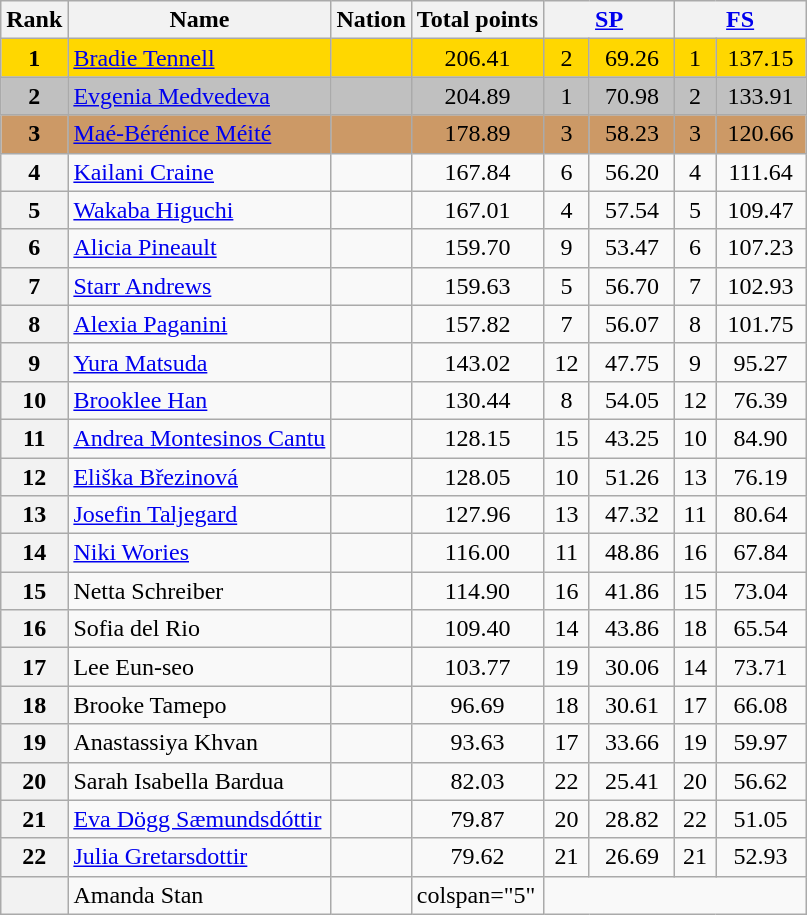<table class="wikitable sortable">
<tr>
<th>Rank</th>
<th>Name</th>
<th>Nation</th>
<th>Total points</th>
<th colspan="2" width="80px"><a href='#'>SP</a></th>
<th colspan="2" width="80px"><a href='#'>FS</a></th>
</tr>
<tr bgcolor="gold">
<td align="center"><strong>1</strong></td>
<td><a href='#'>Bradie Tennell</a></td>
<td></td>
<td align="center">206.41</td>
<td align="center">2</td>
<td align="center">69.26</td>
<td align="center">1</td>
<td align="center">137.15</td>
</tr>
<tr bgcolor="silver">
<td align="center"><strong>2</strong></td>
<td><a href='#'>Evgenia Medvedeva</a></td>
<td></td>
<td align="center">204.89</td>
<td align="center">1</td>
<td align="center">70.98</td>
<td align="center">2</td>
<td align="center">133.91</td>
</tr>
<tr bgcolor="cc9966">
<td align="center"><strong>3</strong></td>
<td><a href='#'>Maé-Bérénice Méité</a></td>
<td></td>
<td align="center">178.89</td>
<td align="center">3</td>
<td align="center">58.23</td>
<td align="center">3</td>
<td align="center">120.66</td>
</tr>
<tr>
<th>4</th>
<td><a href='#'>Kailani Craine</a></td>
<td></td>
<td align="center">167.84</td>
<td align="center">6</td>
<td align="center">56.20</td>
<td align="center">4</td>
<td align="center">111.64</td>
</tr>
<tr>
<th>5</th>
<td><a href='#'>Wakaba Higuchi</a></td>
<td></td>
<td align="center">167.01</td>
<td align="center">4</td>
<td align="center">57.54</td>
<td align="center">5</td>
<td align="center">109.47</td>
</tr>
<tr>
<th>6</th>
<td><a href='#'>Alicia Pineault</a></td>
<td></td>
<td align="center">159.70</td>
<td align="center">9</td>
<td align="center">53.47</td>
<td align="center">6</td>
<td align="center">107.23</td>
</tr>
<tr>
<th>7</th>
<td><a href='#'>Starr Andrews</a></td>
<td></td>
<td align="center">159.63</td>
<td align="center">5</td>
<td align="center">56.70</td>
<td align="center">7</td>
<td align="center">102.93</td>
</tr>
<tr>
<th>8</th>
<td><a href='#'>Alexia Paganini</a></td>
<td></td>
<td align="center">157.82</td>
<td align="center">7</td>
<td align="center">56.07</td>
<td align="center">8</td>
<td align="center">101.75</td>
</tr>
<tr>
<th>9</th>
<td><a href='#'>Yura Matsuda</a></td>
<td></td>
<td align="center">143.02</td>
<td align="center">12</td>
<td align="center">47.75</td>
<td align="center">9</td>
<td align="center">95.27</td>
</tr>
<tr>
<th>10</th>
<td><a href='#'>Brooklee Han</a></td>
<td></td>
<td align="center">130.44</td>
<td align="center">8</td>
<td align="center">54.05</td>
<td align="center">12</td>
<td align="center">76.39</td>
</tr>
<tr>
<th>11</th>
<td><a href='#'>Andrea Montesinos Cantu</a></td>
<td></td>
<td align="center">128.15</td>
<td align="center">15</td>
<td align="center">43.25</td>
<td align="center">10</td>
<td align="center">84.90</td>
</tr>
<tr>
<th>12</th>
<td><a href='#'>Eliška Březinová</a></td>
<td></td>
<td align="center">128.05</td>
<td align="center">10</td>
<td align="center">51.26</td>
<td align="center">13</td>
<td align="center">76.19</td>
</tr>
<tr>
<th>13</th>
<td><a href='#'>Josefin Taljegard</a></td>
<td></td>
<td align="center">127.96</td>
<td align="center">13</td>
<td align="center">47.32</td>
<td align="center">11</td>
<td align="center">80.64</td>
</tr>
<tr>
<th>14</th>
<td><a href='#'>Niki Wories</a></td>
<td></td>
<td align="center">116.00</td>
<td align="center">11</td>
<td align="center">48.86</td>
<td align="center">16</td>
<td align="center">67.84</td>
</tr>
<tr>
<th>15</th>
<td>Netta Schreiber</td>
<td></td>
<td align="center">114.90</td>
<td align="center">16</td>
<td align="center">41.86</td>
<td align="center">15</td>
<td align="center">73.04</td>
</tr>
<tr>
<th>16</th>
<td>Sofia del Rio</td>
<td></td>
<td align="center">109.40</td>
<td align="center">14</td>
<td align="center">43.86</td>
<td align="center">18</td>
<td align="center">65.54</td>
</tr>
<tr>
<th>17</th>
<td>Lee Eun-seo</td>
<td></td>
<td align="center">103.77</td>
<td align="center">19</td>
<td align="center">30.06</td>
<td align="center">14</td>
<td align="center">73.71</td>
</tr>
<tr>
<th>18</th>
<td>Brooke Tamepo</td>
<td></td>
<td align="center">96.69</td>
<td align="center">18</td>
<td align="center">30.61</td>
<td align="center">17</td>
<td align="center">66.08</td>
</tr>
<tr>
<th>19</th>
<td>Anastassiya Khvan</td>
<td></td>
<td align="center">93.63</td>
<td align="center">17</td>
<td align="center">33.66</td>
<td align="center">19</td>
<td align="center">59.97</td>
</tr>
<tr>
<th>20</th>
<td>Sarah Isabella Bardua</td>
<td></td>
<td align="center">82.03</td>
<td align="center">22</td>
<td align="center">25.41</td>
<td align="center">20</td>
<td align="center">56.62</td>
</tr>
<tr>
<th>21</th>
<td><a href='#'>Eva Dögg Sæmundsdóttir</a></td>
<td></td>
<td align="center">79.87</td>
<td align="center">20</td>
<td align="center">28.82</td>
<td align="center">22</td>
<td align="center">51.05</td>
</tr>
<tr>
<th>22</th>
<td><a href='#'>Julia Gretarsdottir</a></td>
<td></td>
<td align="center">79.62</td>
<td align="center">21</td>
<td align="center">26.69</td>
<td align="center">21</td>
<td align="center">52.93</td>
</tr>
<tr>
<th></th>
<td>Amanda Stan</td>
<td></td>
<td>colspan="5" </td>
</tr>
</table>
